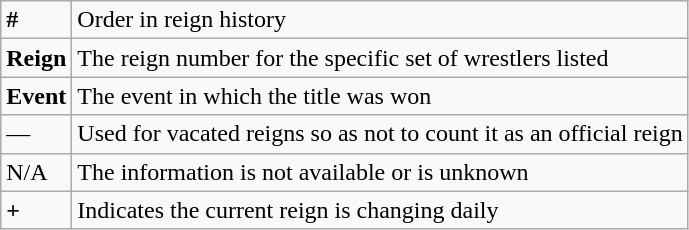<table class="wikitable">
<tr>
<td><strong>#</strong></td>
<td>Order in reign history</td>
</tr>
<tr>
<td><strong>Reign</strong></td>
<td>The reign number for the specific set of wrestlers listed</td>
</tr>
<tr>
<td><strong>Event</strong></td>
<td>The event in which the title was won</td>
</tr>
<tr>
<td>—</td>
<td>Used for vacated reigns so as not to count it as an official reign</td>
</tr>
<tr>
<td>N/A</td>
<td>The information is not available or is unknown</td>
</tr>
<tr>
<td><strong>+</strong></td>
<td>Indicates the current reign is changing daily</td>
</tr>
</table>
